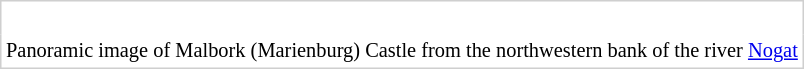<table cellpadding="3" cellspacing="0" style="margin:auto; margin:0; border:1px #cfcfcf solid; border-collapse:collapse; font-size:85%;">
<tr>
<td><div></div><br></td>
</tr>
<tr>
<td>Panoramic image of Malbork (Marienburg) Castle from the northwestern bank of the river <a href='#'>Nogat</a></td>
</tr>
</table>
